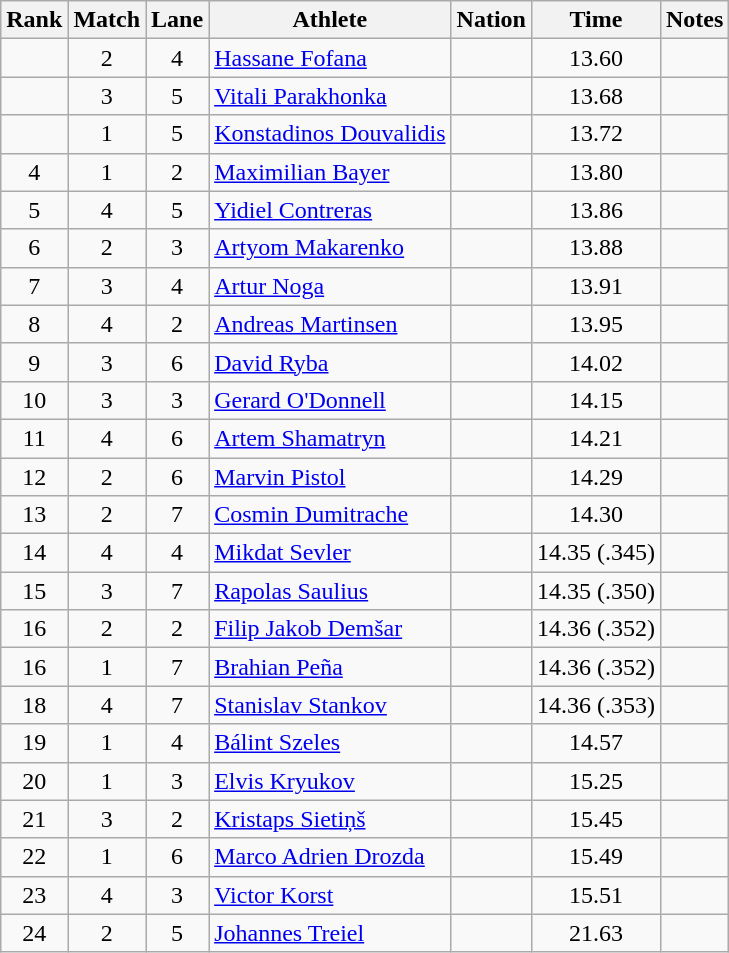<table class="wikitable sortable" style="text-align:center">
<tr>
<th>Rank</th>
<th>Match</th>
<th>Lane</th>
<th>Athlete</th>
<th>Nation</th>
<th>Time</th>
<th>Notes</th>
</tr>
<tr>
<td></td>
<td>2</td>
<td>4</td>
<td align=left><a href='#'>Hassane Fofana</a></td>
<td align=left></td>
<td>13.60</td>
<td></td>
</tr>
<tr>
<td></td>
<td>3</td>
<td>5</td>
<td align=left><a href='#'>Vitali Parakhonka</a></td>
<td align=left></td>
<td>13.68</td>
<td></td>
</tr>
<tr>
<td></td>
<td>1</td>
<td>5</td>
<td align=left><a href='#'>Konstadinos Douvalidis</a></td>
<td align=left></td>
<td>13.72</td>
<td></td>
</tr>
<tr>
<td>4</td>
<td>1</td>
<td>2</td>
<td align=left><a href='#'>Maximilian Bayer</a></td>
<td align=left></td>
<td>13.80</td>
<td></td>
</tr>
<tr>
<td>5</td>
<td>4</td>
<td>5</td>
<td align=left><a href='#'>Yidiel Contreras</a></td>
<td align=left></td>
<td>13.86</td>
<td></td>
</tr>
<tr>
<td>6</td>
<td>2</td>
<td>3</td>
<td align=left><a href='#'>Artyom Makarenko</a></td>
<td align=left></td>
<td>13.88</td>
<td></td>
</tr>
<tr>
<td>7</td>
<td>3</td>
<td>4</td>
<td align=left><a href='#'>Artur Noga</a></td>
<td align=left></td>
<td>13.91</td>
<td></td>
</tr>
<tr>
<td>8</td>
<td>4</td>
<td>2</td>
<td align=left><a href='#'>Andreas Martinsen</a></td>
<td align=left></td>
<td>13.95</td>
<td></td>
</tr>
<tr>
<td>9</td>
<td>3</td>
<td>6</td>
<td align=left><a href='#'>David Ryba</a></td>
<td align=left></td>
<td>14.02</td>
<td></td>
</tr>
<tr>
<td>10</td>
<td>3</td>
<td>3</td>
<td align=left><a href='#'>Gerard O'Donnell</a></td>
<td align=left></td>
<td>14.15</td>
<td></td>
</tr>
<tr>
<td>11</td>
<td>4</td>
<td>6</td>
<td align=left><a href='#'>Artem Shamatryn</a></td>
<td align=left></td>
<td>14.21</td>
<td></td>
</tr>
<tr>
<td>12</td>
<td>2</td>
<td>6</td>
<td align=left><a href='#'>Marvin Pistol</a></td>
<td align=left></td>
<td>14.29</td>
<td></td>
</tr>
<tr>
<td>13</td>
<td>2</td>
<td>7</td>
<td align=left><a href='#'>Cosmin Dumitrache</a></td>
<td align=left></td>
<td>14.30</td>
<td></td>
</tr>
<tr>
<td>14</td>
<td>4</td>
<td>4</td>
<td align=left><a href='#'>Mikdat Sevler</a></td>
<td align=left></td>
<td>14.35 (.345)</td>
<td></td>
</tr>
<tr>
<td>15</td>
<td>3</td>
<td>7</td>
<td align=left><a href='#'>Rapolas Saulius</a></td>
<td align=left></td>
<td>14.35 (.350)</td>
<td></td>
</tr>
<tr>
<td>16</td>
<td>2</td>
<td>2</td>
<td align=left><a href='#'>Filip Jakob Demšar</a></td>
<td align=left></td>
<td>14.36 (.352)</td>
<td></td>
</tr>
<tr>
<td>16</td>
<td>1</td>
<td>7</td>
<td align=left><a href='#'>Brahian Peña</a></td>
<td align=left></td>
<td>14.36 (.352)</td>
<td></td>
</tr>
<tr>
<td>18</td>
<td>4</td>
<td>7</td>
<td align=left><a href='#'>Stanislav Stankov</a></td>
<td align=left></td>
<td>14.36 (.353)</td>
<td></td>
</tr>
<tr>
<td>19</td>
<td>1</td>
<td>4</td>
<td align=left><a href='#'>Bálint Szeles</a></td>
<td align=left></td>
<td>14.57</td>
<td></td>
</tr>
<tr>
<td>20</td>
<td>1</td>
<td>3</td>
<td align=left><a href='#'>Elvis Kryukov</a></td>
<td align=left></td>
<td>15.25</td>
<td></td>
</tr>
<tr>
<td>21</td>
<td>3</td>
<td>2</td>
<td align=left><a href='#'>Kristaps Sietiņš</a></td>
<td align=left></td>
<td>15.45</td>
<td></td>
</tr>
<tr>
<td>22</td>
<td>1</td>
<td>6</td>
<td align=left><a href='#'>Marco Adrien Drozda</a></td>
<td align=left></td>
<td>15.49</td>
<td></td>
</tr>
<tr>
<td>23</td>
<td>4</td>
<td>3</td>
<td align=left><a href='#'>Victor Korst</a></td>
<td align=left></td>
<td>15.51</td>
<td></td>
</tr>
<tr>
<td>24</td>
<td>2</td>
<td>5</td>
<td align=left><a href='#'>Johannes Treiel</a></td>
<td align=left></td>
<td>21.63</td>
<td></td>
</tr>
</table>
